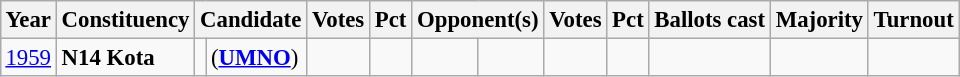<table class="wikitable" style="margin:0.5em ; font-size:95%">
<tr>
<th>Year</th>
<th>Constituency</th>
<th colspan=2>Candidate</th>
<th>Votes</th>
<th>Pct</th>
<th colspan=2>Opponent(s)</th>
<th>Votes</th>
<th>Pct</th>
<th>Ballots cast</th>
<th>Majority</th>
<th>Turnout</th>
</tr>
<tr>
<td><a href='#'>1959</a></td>
<td><strong>N14 Kota</strong></td>
<td></td>
<td> (<a href='#'><strong>UMNO</strong></a>)</td>
<td align=right></td>
<td></td>
<td></td>
<td></td>
<td></td>
<td></td>
<td></td>
<td></td>
<td></td>
</tr>
</table>
